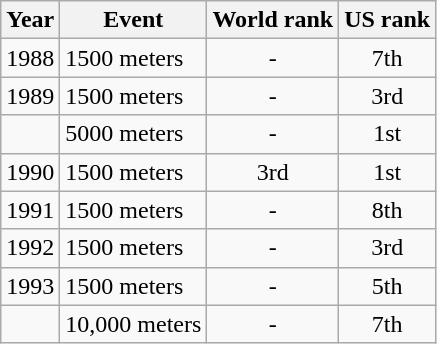<table class=wikitable>
<tr>
<th>Year</th>
<th>Event</th>
<th>World rank</th>
<th>US rank</th>
</tr>
<tr>
<td>1988</td>
<td>1500 meters</td>
<td align="center">-</td>
<td align="center">7th</td>
</tr>
<tr>
<td>1989</td>
<td>1500 meters</td>
<td align="center">-</td>
<td align="center">3rd</td>
</tr>
<tr>
<td></td>
<td>5000 meters</td>
<td align="center">-</td>
<td align="center">1st</td>
</tr>
<tr>
<td>1990</td>
<td>1500 meters</td>
<td align="center">3rd</td>
<td align="center">1st</td>
</tr>
<tr>
<td>1991</td>
<td>1500 meters</td>
<td align="center">-</td>
<td align="center">8th</td>
</tr>
<tr>
<td>1992</td>
<td>1500 meters</td>
<td align="center">-</td>
<td align="center">3rd</td>
</tr>
<tr>
<td>1993</td>
<td>1500 meters</td>
<td align="center">-</td>
<td align="center">5th</td>
</tr>
<tr>
<td></td>
<td>10,000 meters</td>
<td align="center">-</td>
<td align="center">7th</td>
</tr>
</table>
